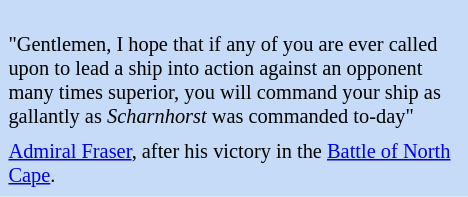<table class="toccolours" style="float: right; margin-left: 1em; margin-right: 1em; font-size: 85%; background:#c6dbf7; color:black; width:23em; max-width: 25%;" cellspacing="5">
<tr>
<td style="text-align: left;"><br>"Gentlemen, I hope that if any of you are ever called upon to lead a ship into action against an opponent many times superior, you will command your ship as gallantly as <em>Scharnhorst</em> was commanded to-day"</td>
</tr>
<tr>
<td style="text-align: left;"><a href='#'>Admiral Fraser</a>, after his victory in the <a href='#'>Battle of North Cape</a>.</td>
</tr>
</table>
